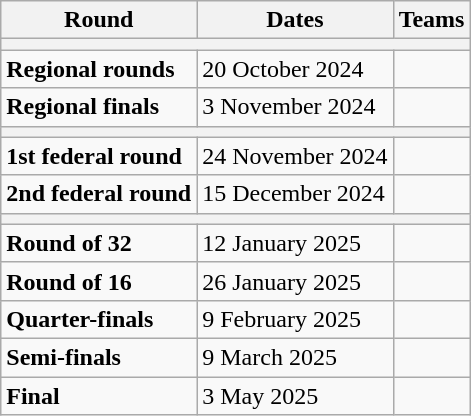<table class="wikitable" style="text-align: left">
<tr>
<th>Round</th>
<th>Dates</th>
<th>Teams</th>
</tr>
<tr>
<th colspan=4></th>
</tr>
<tr>
<td><strong>Regional rounds</strong></td>
<td>20 October 2024</td>
</tr>
<tr>
<td><strong>Regional finals</strong></td>
<td>3 November 2024</td>
<td></td>
</tr>
<tr>
<th colspan=4></th>
</tr>
<tr>
<td><strong>1st federal round</strong></td>
<td>24 November 2024</td>
<td></td>
</tr>
<tr>
<td><strong>2nd federal round</strong></td>
<td>15 December 2024</td>
<td></td>
</tr>
<tr>
<th colspan=4></th>
</tr>
<tr>
<td><strong>Round of 32</strong></td>
<td>12 January 2025</td>
<td></td>
</tr>
<tr>
<td><strong>Round of 16</strong></td>
<td>26 January 2025</td>
<td></td>
</tr>
<tr>
<td><strong>Quarter-finals</strong></td>
<td>9 February 2025</td>
<td></td>
</tr>
<tr>
<td><strong>Semi-finals</strong></td>
<td>9 March 2025</td>
<td></td>
</tr>
<tr>
<td><strong>Final</strong></td>
<td>3 May 2025</td>
<td></td>
</tr>
</table>
